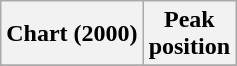<table class="wikitable sortable plainrowheaders">
<tr>
<th scope="col">Chart (2000)</th>
<th scope="col">Peak<br>position</th>
</tr>
<tr>
</tr>
</table>
